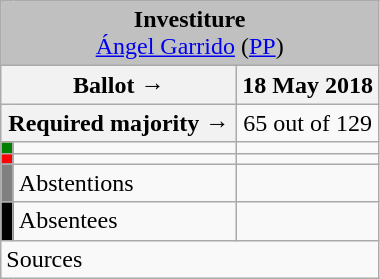<table class="wikitable" style="text-align:center;">
<tr>
<td colspan="3" align="center" bgcolor="#C0C0C0"><strong>Investiture</strong><br><a href='#'>Ángel Garrido</a> (<a href='#'>PP</a>)</td>
</tr>
<tr>
<th colspan="2" width="150px">Ballot →</th>
<th>18 May 2018</th>
</tr>
<tr>
<th colspan="2">Required majority →</th>
<td>65 out of 129 </td>
</tr>
<tr>
<th width="1px" style="background:green;"></th>
<td align="left"></td>
<td></td>
</tr>
<tr>
<th style="background:red;"></th>
<td align="left"></td>
<td></td>
</tr>
<tr>
<th style="background:gray;"></th>
<td align="left">Abstentions</td>
<td></td>
</tr>
<tr>
<th style="background:black;"></th>
<td align="left">Absentees</td>
<td></td>
</tr>
<tr>
<td align="left" colspan="3">Sources</td>
</tr>
</table>
